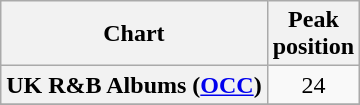<table class="wikitable plainrowheaders sortable" style="text-align:center;" border="1">
<tr>
<th scope="col">Chart</th>
<th scope="col">Peak<br>position</th>
</tr>
<tr>
<th scope="row">UK R&B Albums (<a href='#'>OCC</a>)</th>
<td>24</td>
</tr>
<tr>
</tr>
</table>
